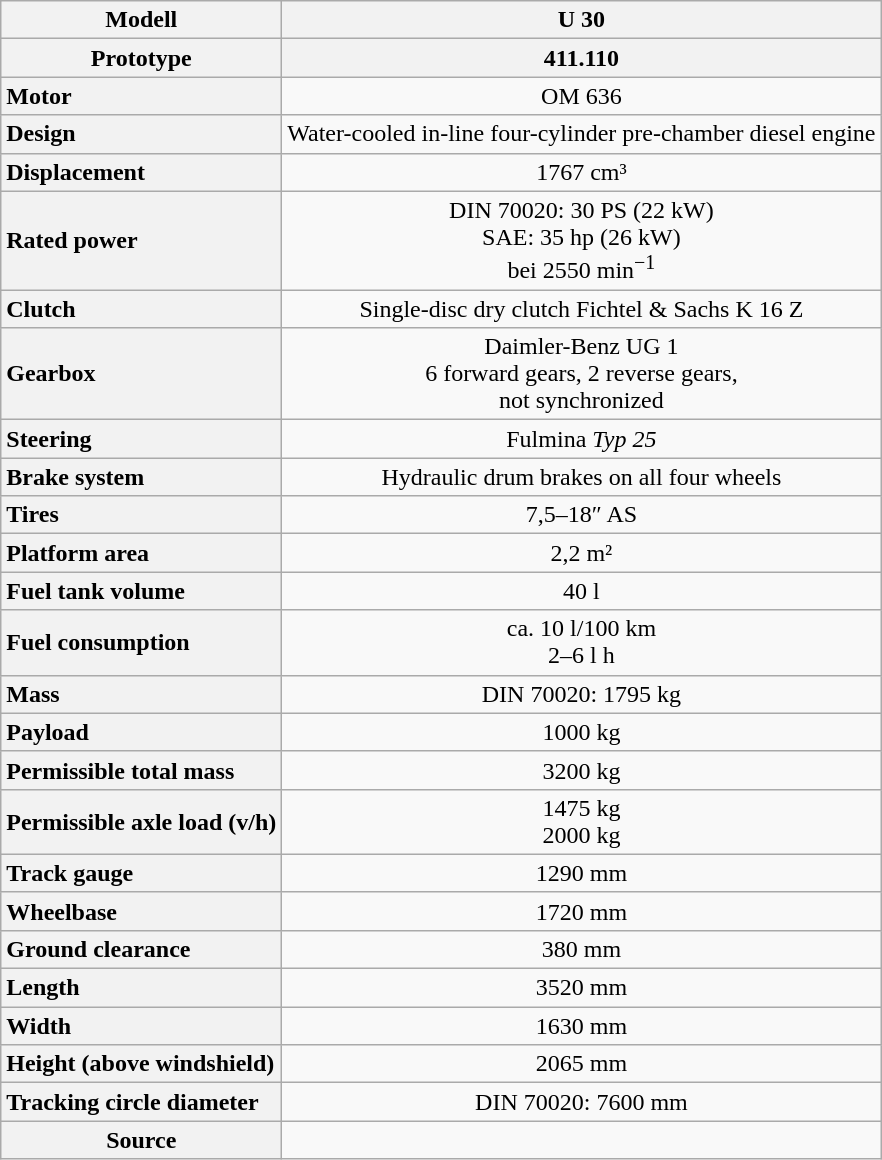<table class="wikitable" style="text-align:center;">
<tr>
<th>Modell</th>
<th colspan="1">U 30</th>
</tr>
<tr>
<th>Prototype</th>
<th colspan="1">411.110</th>
</tr>
<tr>
<th style="text-align:left">Motor</th>
<td>OM 636</td>
</tr>
<tr>
<th style="text-align:left">Design</th>
<td>Water-cooled in-line four-cylinder pre-chamber diesel engine</td>
</tr>
<tr>
<th style="text-align:left">Displacement</th>
<td>1767 cm³</td>
</tr>
<tr>
<th style="text-align:left">Rated power</th>
<td>DIN 70020: 30 PS (22 kW)<br> SAE: 35 hp (26 kW)<br> bei 2550 min<sup>−1</sup></td>
</tr>
<tr>
<th style="text-align:left">Clutch</th>
<td>Single-disc dry clutch Fichtel & Sachs K 16 Z</td>
</tr>
<tr>
<th style="text-align:left">Gearbox</th>
<td>Daimler-Benz UG 1<br>6 forward gears, 2 reverse gears,<br>not synchronized</td>
</tr>
<tr>
<th style="text-align:left">Steering</th>
<td>Fulmina <em>Typ 25</em></td>
</tr>
<tr>
<th style="text-align:left">Brake system</th>
<td>Hydraulic drum brakes on all four wheels</td>
</tr>
<tr>
<th style="text-align:left">Tires</th>
<td>7,5–18″ AS</td>
</tr>
<tr>
<th style="text-align:left">Platform area</th>
<td>2,2 m²</td>
</tr>
<tr>
<th style="text-align:left">Fuel tank volume</th>
<td>40 l</td>
</tr>
<tr>
<th style="text-align:left">Fuel consumption</th>
<td>ca. 10 l/100 km<br> 2–6 l h</td>
</tr>
<tr>
<th style="text-align:left">Mass</th>
<td>DIN 70020: 1795 kg</td>
</tr>
<tr>
<th style="text-align:left">Payload</th>
<td>1000 kg</td>
</tr>
<tr>
<th style="text-align:left">Permissible total mass</th>
<td>3200 kg</td>
</tr>
<tr>
<th style="text-align:left">Permissible axle load (v/h)</th>
<td>1475 kg<br> 2000 kg</td>
</tr>
<tr>
<th style="text-align:left">Track gauge</th>
<td>1290 mm</td>
</tr>
<tr>
<th style="text-align:left">Wheelbase</th>
<td>1720 mm</td>
</tr>
<tr>
<th style="text-align:left">Ground clearance</th>
<td>380 mm</td>
</tr>
<tr>
<th style="text-align:left">Length</th>
<td>3520 mm</td>
</tr>
<tr>
<th style="text-align:left">Width</th>
<td>1630 mm</td>
</tr>
<tr>
<th style="text-align:left">Height (above windshield)</th>
<td>2065 mm</td>
</tr>
<tr>
<th style="text-align:left">Tracking circle diameter</th>
<td>DIN 70020: 7600 mm</td>
</tr>
<tr>
<th>Source</th>
<td></td>
</tr>
</table>
